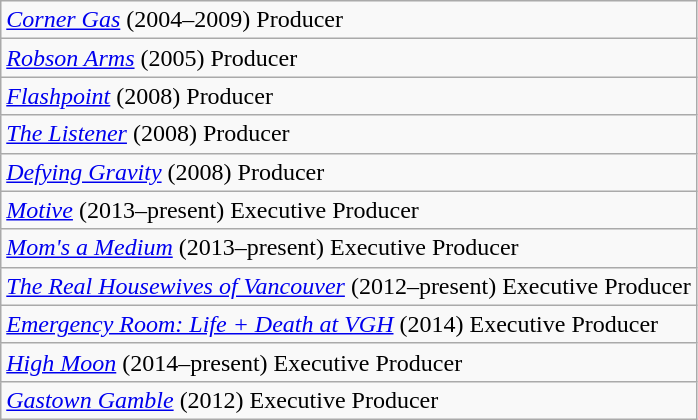<table class="wikitable">
<tr>
<td><em><a href='#'>Corner Gas</a></em>  (2004–2009) Producer</td>
</tr>
<tr>
<td><em><a href='#'>Robson Arms</a></em> (2005) Producer</td>
</tr>
<tr>
<td><em><a href='#'>Flashpoint</a></em> (2008) Producer</td>
</tr>
<tr>
<td><em><a href='#'>The Listener</a></em> (2008) Producer</td>
</tr>
<tr>
<td><em><a href='#'>Defying Gravity</a></em> (2008) Producer</td>
</tr>
<tr>
<td><em><a href='#'>Motive</a></em> (2013–present) Executive Producer</td>
</tr>
<tr>
<td><em><a href='#'>Mom's a Medium</a></em> (2013–present) Executive Producer</td>
</tr>
<tr>
<td><em><a href='#'>The Real Housewives of Vancouver</a></em> (2012–present) Executive Producer</td>
</tr>
<tr>
<td><em><a href='#'>Emergency Room: Life + Death at VGH</a></em> (2014) Executive Producer</td>
</tr>
<tr>
<td><em><a href='#'>High Moon</a></em> (2014–present) Executive Producer</td>
</tr>
<tr>
<td><em><a href='#'>Gastown Gamble</a></em> (2012) Executive Producer</td>
</tr>
</table>
